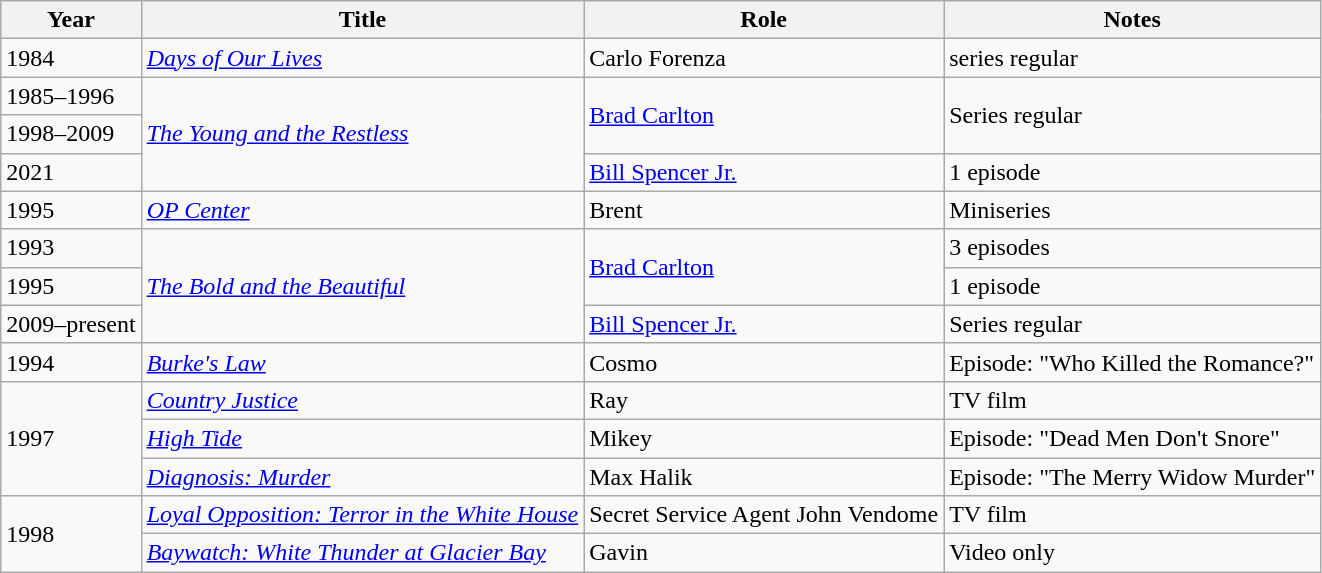<table class=wikitable>
<tr>
<th>Year</th>
<th>Title</th>
<th>Role</th>
<th>Notes</th>
</tr>
<tr>
<td>1984</td>
<td><em><a href='#'>Days of Our Lives</a></em></td>
<td>Carlo Forenza</td>
<td>series regular</td>
</tr>
<tr>
<td>1985–1996</td>
<td rowspan="3"><em><a href='#'>The Young and the Restless</a></em></td>
<td rowspan="2"><a href='#'>Brad Carlton</a></td>
<td rowspan="2">Series regular</td>
</tr>
<tr>
<td>1998–2009</td>
</tr>
<tr>
<td>2021</td>
<td><a href='#'>Bill Spencer Jr.</a></td>
<td>1 episode</td>
</tr>
<tr>
<td>1995</td>
<td><em><a href='#'>OP Center</a></em></td>
<td>Brent</td>
<td>Miniseries</td>
</tr>
<tr>
<td>1993</td>
<td rowspan="3"><em><a href='#'>The Bold and the Beautiful</a></em></td>
<td rowspan="2"><a href='#'>Brad Carlton</a></td>
<td>3 episodes</td>
</tr>
<tr>
<td>1995</td>
<td>1 episode</td>
</tr>
<tr>
<td>2009–present</td>
<td><a href='#'>Bill Spencer Jr.</a></td>
<td>Series regular</td>
</tr>
<tr>
<td>1994</td>
<td><em><a href='#'>Burke's Law</a></em></td>
<td>Cosmo</td>
<td>Episode: "Who Killed the Romance?"</td>
</tr>
<tr>
<td rowspan="3">1997</td>
<td><em><a href='#'>Country Justice</a></em></td>
<td>Ray</td>
<td>TV film</td>
</tr>
<tr>
<td><em><a href='#'>High Tide</a></em></td>
<td>Mikey</td>
<td>Episode: "Dead Men Don't Snore"</td>
</tr>
<tr>
<td><em><a href='#'>Diagnosis: Murder</a></em></td>
<td>Max Halik</td>
<td>Episode: "The Merry Widow Murder"</td>
</tr>
<tr>
<td rowspan="2">1998</td>
<td><em><a href='#'>Loyal Opposition: Terror in the White House</a></em></td>
<td>Secret Service Agent John Vendome</td>
<td>TV film</td>
</tr>
<tr>
<td><em><a href='#'>Baywatch: White Thunder at Glacier Bay</a></em></td>
<td>Gavin</td>
<td>Video only</td>
</tr>
</table>
